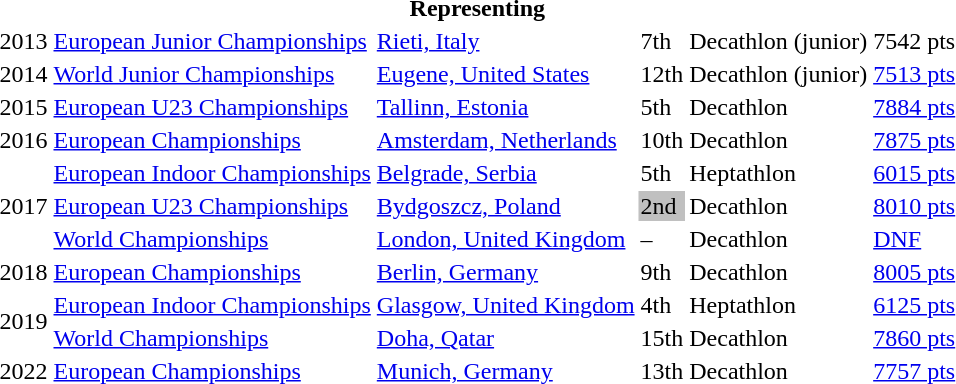<table>
<tr>
<th colspan="6">Representing </th>
</tr>
<tr>
<td>2013</td>
<td><a href='#'>European Junior Championships</a></td>
<td><a href='#'>Rieti, Italy</a></td>
<td>7th</td>
<td>Decathlon (junior)</td>
<td>7542 pts</td>
</tr>
<tr>
<td>2014</td>
<td><a href='#'>World Junior Championships</a></td>
<td><a href='#'>Eugene, United States</a></td>
<td>12th</td>
<td>Decathlon (junior)</td>
<td><a href='#'>7513 pts</a></td>
</tr>
<tr>
<td>2015</td>
<td><a href='#'>European U23 Championships</a></td>
<td><a href='#'>Tallinn, Estonia</a></td>
<td>5th</td>
<td>Decathlon</td>
<td><a href='#'>7884 pts</a></td>
</tr>
<tr>
<td>2016</td>
<td><a href='#'>European Championships</a></td>
<td><a href='#'>Amsterdam, Netherlands</a></td>
<td>10th</td>
<td>Decathlon</td>
<td><a href='#'>7875 pts</a></td>
</tr>
<tr>
<td rowspan=3>2017</td>
<td><a href='#'>European Indoor Championships</a></td>
<td><a href='#'>Belgrade, Serbia</a></td>
<td>5th</td>
<td>Heptathlon</td>
<td><a href='#'>6015 pts</a></td>
</tr>
<tr>
<td><a href='#'>European U23 Championships</a></td>
<td><a href='#'>Bydgoszcz, Poland</a></td>
<td bgcolor=silver>2nd</td>
<td>Decathlon</td>
<td><a href='#'>8010 pts</a></td>
</tr>
<tr>
<td><a href='#'>World Championships</a></td>
<td><a href='#'>London, United Kingdom</a></td>
<td>–</td>
<td>Decathlon</td>
<td><a href='#'>DNF</a></td>
</tr>
<tr>
<td>2018</td>
<td><a href='#'>European Championships</a></td>
<td><a href='#'>Berlin, Germany</a></td>
<td>9th</td>
<td>Decathlon</td>
<td><a href='#'>8005 pts</a></td>
</tr>
<tr>
<td rowspan=2>2019</td>
<td><a href='#'>European Indoor Championships</a></td>
<td><a href='#'>Glasgow, United Kingdom</a></td>
<td>4th</td>
<td>Heptathlon</td>
<td><a href='#'>6125 pts</a></td>
</tr>
<tr>
<td><a href='#'>World Championships</a></td>
<td><a href='#'>Doha, Qatar</a></td>
<td>15th</td>
<td>Decathlon</td>
<td><a href='#'>7860 pts</a></td>
</tr>
<tr>
<td>2022</td>
<td><a href='#'>European Championships</a></td>
<td><a href='#'>Munich, Germany</a></td>
<td>13th</td>
<td>Decathlon</td>
<td><a href='#'>7757 pts</a></td>
</tr>
</table>
